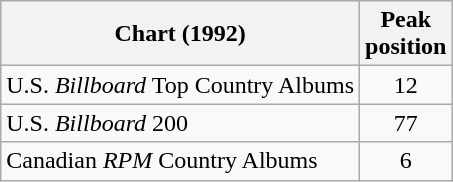<table class="wikitable">
<tr>
<th>Chart (1992)</th>
<th>Peak<br>position</th>
</tr>
<tr>
<td>U.S. <em>Billboard</em> Top Country Albums</td>
<td align="center">12</td>
</tr>
<tr>
<td>U.S. <em>Billboard</em> 200</td>
<td align="center">77</td>
</tr>
<tr>
<td>Canadian <em>RPM</em> Country Albums</td>
<td align="center">6</td>
</tr>
</table>
